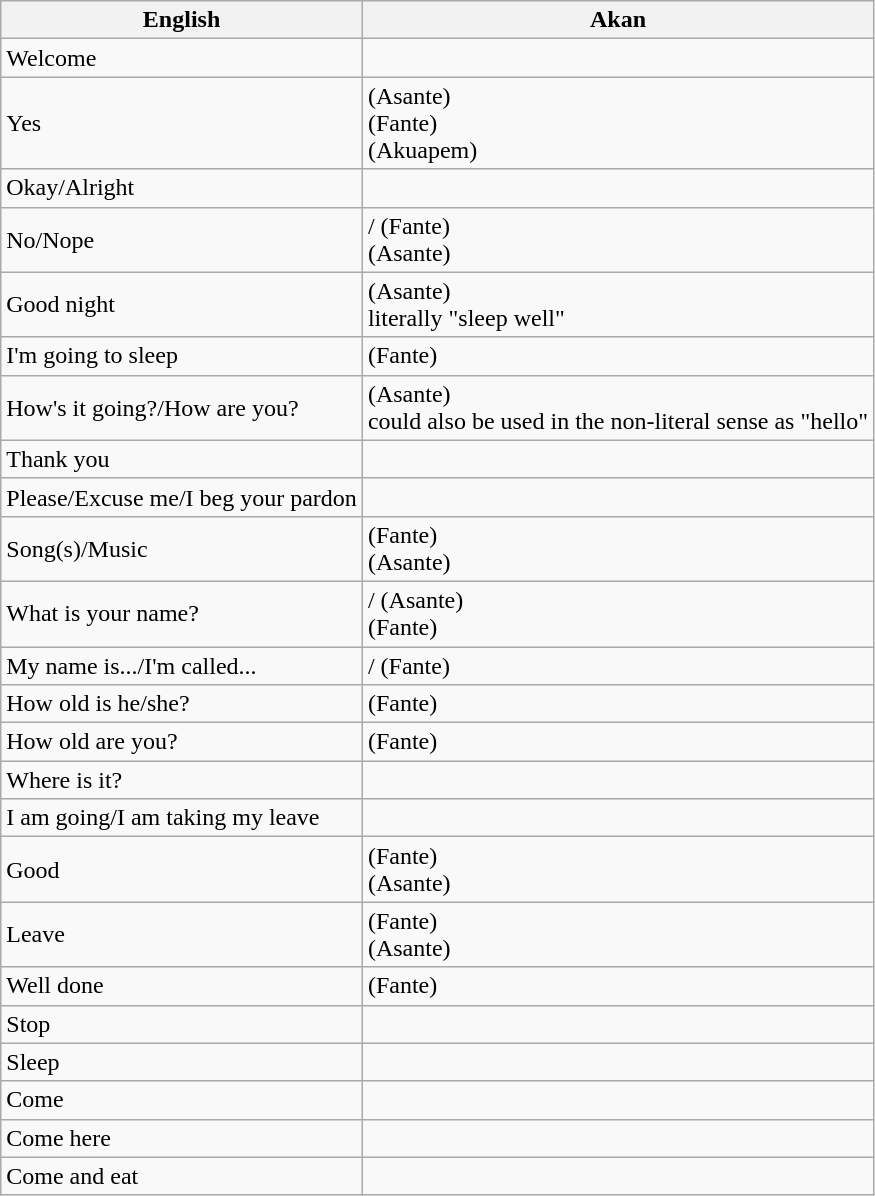<table class="wikitable">
<tr>
<th>English</th>
<th>Akan</th>
</tr>
<tr>
<td>Welcome</td>
<td></td>
</tr>
<tr>
<td>Yes</td>
<td> (Asante)<br> (Fante)<br> (Akuapem)</td>
</tr>
<tr>
<td>Okay/Alright</td>
<td></td>
</tr>
<tr>
<td>No/Nope</td>
<td>/ (Fante)<br> (Asante)</td>
</tr>
<tr>
<td>Good night</td>
<td> (Asante)<br>literally "sleep well"</td>
</tr>
<tr>
<td>I'm going to sleep</td>
<td> (Fante)</td>
</tr>
<tr>
<td>How's it going?/How are you?</td>
<td> (Asante)<br>could also be used in the non-literal sense as "hello"</td>
</tr>
<tr>
<td>Thank you</td>
<td></td>
</tr>
<tr>
<td>Please/Excuse me/I beg your pardon</td>
<td></td>
</tr>
<tr>
<td>Song(s)/Music</td>
<td> (Fante)<br> (Asante)</td>
</tr>
<tr>
<td>What is your name?</td>
<td>/ (Asante)<br> (Fante)</td>
</tr>
<tr>
<td>My name is.../I'm called...</td>
<td>/ (Fante)</td>
</tr>
<tr>
<td>How old is he/she?</td>
<td> (Fante)</td>
</tr>
<tr>
<td>How old are you?</td>
<td> (Fante)</td>
</tr>
<tr>
<td>Where is it?</td>
<td></td>
</tr>
<tr>
<td>I am going/I am taking my leave</td>
<td></td>
</tr>
<tr>
<td>Good</td>
<td> (Fante)<br> (Asante)</td>
</tr>
<tr>
<td>Leave</td>
<td> (Fante)<br> (Asante)</td>
</tr>
<tr>
<td>Well done</td>
<td> (Fante)</td>
</tr>
<tr>
<td>Stop</td>
<td></td>
</tr>
<tr>
<td>Sleep</td>
<td></td>
</tr>
<tr>
<td>Come</td>
<td></td>
</tr>
<tr>
<td>Come here</td>
<td></td>
</tr>
<tr>
<td>Come and eat</td>
<td></td>
</tr>
</table>
